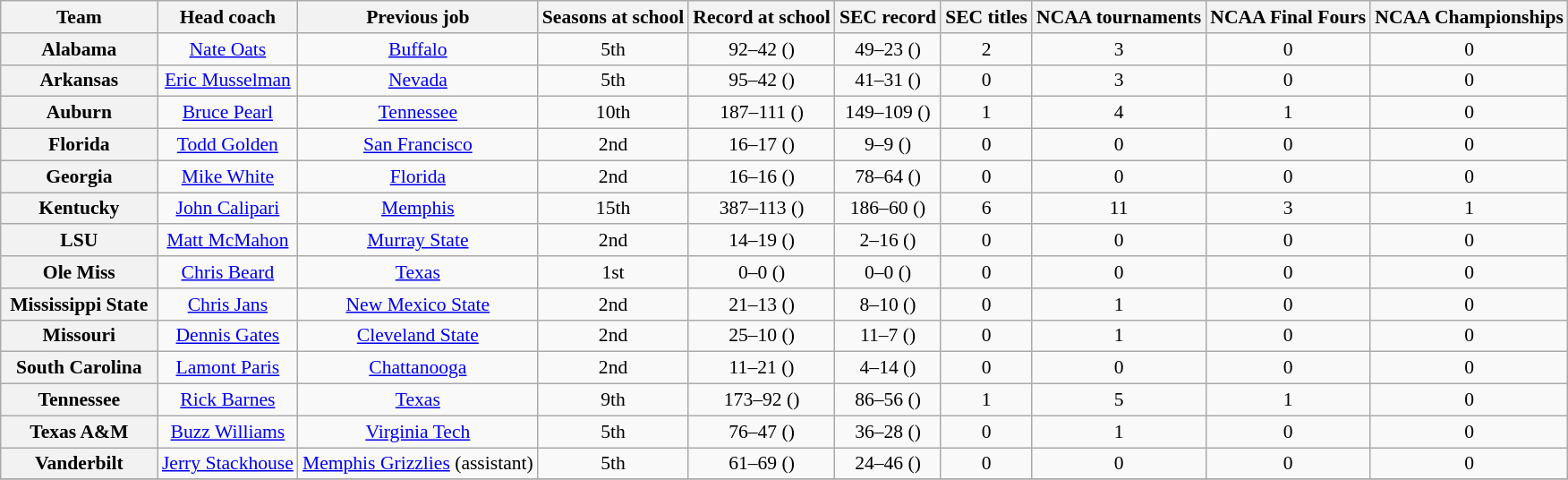<table class="wikitable sortable" style="text-align: center;font-size:90%;">
<tr>
<th width="110">Team</th>
<th>Head coach</th>
<th>Previous job</th>
<th>Seasons at school</th>
<th>Record at school</th>
<th>SEC record</th>
<th>SEC titles</th>
<th>NCAA tournaments</th>
<th>NCAA Final Fours</th>
<th>NCAA Championships</th>
</tr>
<tr>
<th style=>Alabama</th>
<td><a href='#'>Nate Oats</a></td>
<td><a href='#'>Buffalo</a></td>
<td>5th</td>
<td>92–42 ()</td>
<td>49–23 ()</td>
<td>2</td>
<td>3</td>
<td>0</td>
<td>0</td>
</tr>
<tr>
<th style=>Arkansas</th>
<td><a href='#'>Eric Musselman</a></td>
<td><a href='#'>Nevada</a></td>
<td>5th</td>
<td>95–42 ()</td>
<td>41–31 ()</td>
<td>0</td>
<td>3</td>
<td>0</td>
<td>0</td>
</tr>
<tr>
<th style=>Auburn</th>
<td><a href='#'>Bruce Pearl</a></td>
<td><a href='#'>Tennessee</a></td>
<td>10th</td>
<td>187–111 ()</td>
<td>149–109 ()</td>
<td>1</td>
<td>4</td>
<td>1</td>
<td>0</td>
</tr>
<tr>
<th style=>Florida</th>
<td><a href='#'>Todd Golden</a></td>
<td><a href='#'>San Francisco</a></td>
<td>2nd</td>
<td>16–17 ()</td>
<td>9–9 ()</td>
<td>0</td>
<td>0</td>
<td>0</td>
<td>0</td>
</tr>
<tr>
<th style=>Georgia</th>
<td><a href='#'>Mike White</a></td>
<td><a href='#'>Florida</a></td>
<td>2nd</td>
<td>16–16 ()</td>
<td>78–64 ()</td>
<td>0</td>
<td>0</td>
<td>0</td>
<td>0</td>
</tr>
<tr>
<th style=>Kentucky</th>
<td><a href='#'>John Calipari</a></td>
<td><a href='#'>Memphis</a></td>
<td>15th</td>
<td>387–113 ()</td>
<td>186–60 ()</td>
<td>6</td>
<td>11</td>
<td>3</td>
<td>1</td>
</tr>
<tr>
<th style=>LSU</th>
<td><a href='#'>Matt McMahon</a></td>
<td><a href='#'>Murray State</a></td>
<td>2nd</td>
<td>14–19 ()</td>
<td>2–16 ()</td>
<td>0</td>
<td>0</td>
<td>0</td>
<td>0</td>
</tr>
<tr>
<th style=>Ole Miss</th>
<td><a href='#'>Chris Beard</a></td>
<td><a href='#'>Texas</a></td>
<td>1st</td>
<td>0–0 ()</td>
<td>0–0 ()</td>
<td>0</td>
<td>0</td>
<td>0</td>
<td>0</td>
</tr>
<tr>
<th style=>Mississippi State</th>
<td><a href='#'>Chris Jans</a></td>
<td><a href='#'>New Mexico State</a></td>
<td>2nd</td>
<td>21–13 ()</td>
<td>8–10 ()</td>
<td>0</td>
<td>1</td>
<td>0</td>
<td>0</td>
</tr>
<tr>
<th style=>Missouri</th>
<td><a href='#'>Dennis Gates</a></td>
<td><a href='#'>Cleveland State</a></td>
<td>2nd</td>
<td>25–10 ()</td>
<td>11–7 ()</td>
<td>0</td>
<td>1</td>
<td>0</td>
<td>0</td>
</tr>
<tr>
<th style=>South Carolina</th>
<td><a href='#'>Lamont Paris</a></td>
<td><a href='#'>Chattanooga</a></td>
<td>2nd</td>
<td>11–21 ()</td>
<td>4–14 ()</td>
<td>0</td>
<td>0</td>
<td>0</td>
<td>0</td>
</tr>
<tr>
<th style=>Tennessee</th>
<td><a href='#'>Rick Barnes</a></td>
<td><a href='#'>Texas</a></td>
<td>9th</td>
<td>173–92 ()</td>
<td>86–56 ()</td>
<td>1</td>
<td>5</td>
<td>1</td>
<td>0</td>
</tr>
<tr>
<th style=>Texas A&M</th>
<td><a href='#'>Buzz Williams</a></td>
<td><a href='#'>Virginia Tech</a></td>
<td>5th</td>
<td>76–47 ()</td>
<td>36–28 ()</td>
<td>0</td>
<td>1</td>
<td>0</td>
<td>0</td>
</tr>
<tr>
<th style=>Vanderbilt</th>
<td><a href='#'>Jerry Stackhouse</a></td>
<td><a href='#'>Memphis Grizzlies</a> (assistant)</td>
<td>5th</td>
<td>61–69 ()</td>
<td>24–46 ()</td>
<td>0</td>
<td>0</td>
<td>0</td>
<td>0</td>
</tr>
<tr>
</tr>
</table>
